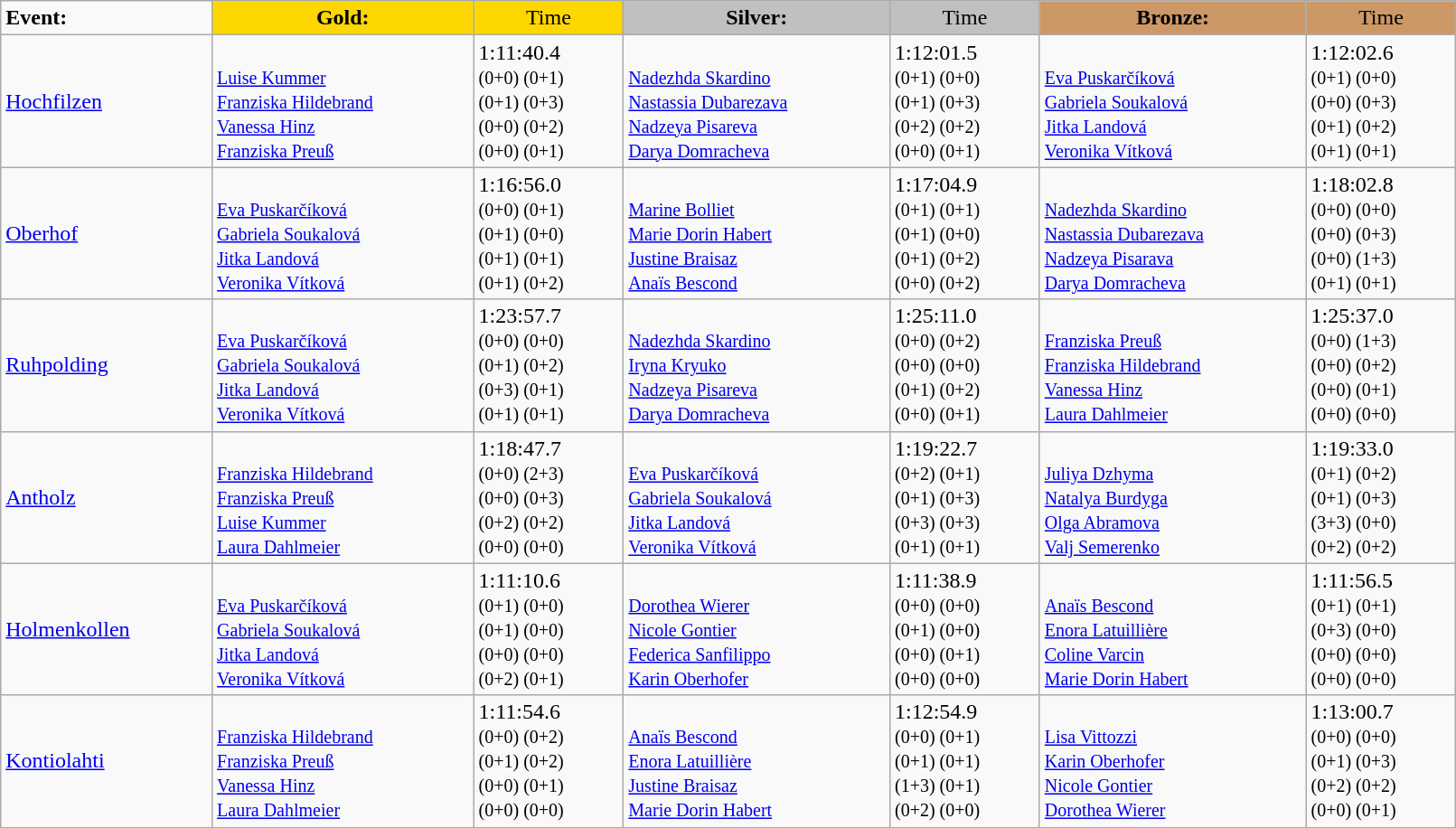<table class="wikitable" width=85%>
<tr>
<td><strong>Event:</strong></td>
<td style="text-align:center;background-color:gold;"><strong>Gold:</strong></td>
<td style="text-align:center;background-color:gold;">Time</td>
<td style="text-align:center;background-color:silver;"><strong>Silver:</strong></td>
<td style="text-align:center;background-color:silver;">Time</td>
<td style="text-align:center;background-color:#CC9966;"><strong>Bronze:</strong></td>
<td style="text-align:center;background-color:#CC9966;">Time</td>
</tr>
<tr>
<td><a href='#'>Hochfilzen</a><br></td>
<td><strong></strong><br><small><a href='#'>Luise Kummer</a><br><a href='#'>Franziska Hildebrand</a><br><a href='#'>Vanessa Hinz</a><br><a href='#'>Franziska Preuß</a></small></td>
<td>1:11:40.4<br><small>(0+0) (0+1)<br>(0+1) (0+3)<br>(0+0) (0+2)<br>(0+0) (0+1)</small></td>
<td><br><small><a href='#'>Nadezhda Skardino</a><br><a href='#'>Nastassia Dubarezava</a><br><a href='#'>Nadzeya Pisareva</a><br><a href='#'>Darya Domracheva</a></small></td>
<td>1:12:01.5<br><small>(0+1) (0+0)<br>(0+1) (0+3)<br>(0+2) (0+2)<br>(0+0) (0+1)</small></td>
<td><br><small><a href='#'>Eva Puskarčíková</a><br><a href='#'>Gabriela Soukalová</a><br><a href='#'>Jitka Landová</a><br><a href='#'>Veronika Vítková</a></small></td>
<td>1:12:02.6<br><small>(0+1) (0+0)<br>(0+0) (0+3)<br>(0+1) (0+2)<br>(0+1) (0+1)</small></td>
</tr>
<tr>
<td><a href='#'>Oberhof</a><br></td>
<td><strong></strong> <br><small><a href='#'>Eva Puskarčíková</a><br><a href='#'>Gabriela Soukalová</a><br><a href='#'>Jitka Landová</a><br><a href='#'>Veronika Vítková</a></small></td>
<td>1:16:56.0<br><small>(0+0) (0+1)<br>(0+1) (0+0)<br>(0+1) (0+1)<br>(0+1) (0+2)</small></td>
<td><br><small><a href='#'>Marine Bolliet</a><br><a href='#'>Marie Dorin Habert</a><br><a href='#'>Justine Braisaz</a><br><a href='#'>Anaïs Bescond</a></small></td>
<td>1:17:04.9 <br> <small>(0+1) (0+1)<br>(0+1) (0+0)<br>(0+1) (0+2)<br>(0+0) (0+2)</small></td>
<td><br><small><a href='#'>Nadezhda Skardino</a><br><a href='#'>Nastassia Dubarezava</a><br><a href='#'>Nadzeya Pisarava</a><br><a href='#'>Darya Domracheva</a></small></td>
<td>1:18:02.8<br><small>(0+0) (0+0)<br>(0+0) (0+3)<br>(0+0) (1+3)<br>(0+1) (0+1)</small></td>
</tr>
<tr>
<td><a href='#'>Ruhpolding</a><br></td>
<td><strong></strong> <br><small><a href='#'>Eva Puskarčíková</a><br><a href='#'>Gabriela Soukalová</a><br><a href='#'>Jitka Landová</a><br><a href='#'>Veronika Vítková</a></small></td>
<td>1:23:57.7<br><small>(0+0) (0+0)<br>(0+1) (0+2)<br>(0+3) (0+1)<br>(0+1) (0+1)</small></td>
<td><br><small><a href='#'>Nadezhda Skardino</a><br><a href='#'>Iryna Kryuko</a><br><a href='#'>Nadzeya Pisareva</a><br><a href='#'>Darya Domracheva</a></small></td>
<td>1:25:11.0<br><small>(0+0) (0+2)<br>(0+0) (0+0)<br>(0+1) (0+2)<br>(0+0) (0+1)</small></td>
<td><br><small><a href='#'>Franziska Preuß</a><br><a href='#'>Franziska Hildebrand</a><br><a href='#'>Vanessa Hinz</a><br><a href='#'>Laura Dahlmeier</a></small></td>
<td>1:25:37.0 <br> <small>(0+0) (1+3)<br>(0+0) (0+2)<br>(0+0) (0+1)<br>(0+0) (0+0)</small></td>
</tr>
<tr>
<td><a href='#'>Antholz</a><br></td>
<td><strong></strong><br><small><a href='#'>Franziska Hildebrand</a><br><a href='#'>Franziska Preuß</a><br><a href='#'>Luise Kummer</a><br><a href='#'>Laura Dahlmeier</a></small></td>
<td>1:18:47.7<br><small>(0+0) (2+3)<br>(0+0) (0+3)<br>(0+2) (0+2)<br>(0+0) (0+0)</small></td>
<td><br><small><a href='#'>Eva Puskarčíková</a><br><a href='#'>Gabriela Soukalová</a><br><a href='#'>Jitka Landová</a><br><a href='#'>Veronika Vítková</a></small></td>
<td>1:19:22.7<br><small>(0+2) (0+1)<br>(0+1) (0+3)<br>(0+3) (0+3)<br>(0+1) (0+1)</small></td>
<td><br><small><a href='#'>Juliya Dzhyma</a><br><a href='#'>Natalya Burdyga</a><br><a href='#'>Olga Abramova</a><br><a href='#'>Valj Semerenko</a></small></td>
<td>1:19:33.0<br><small>(0+1) (0+2)<br>(0+1) (0+3)<br>(3+3) (0+0)<br>(0+2) (0+2)</small></td>
</tr>
<tr>
<td><a href='#'>Holmenkollen</a><br></td>
<td><strong></strong><br><small><a href='#'>Eva Puskarčíková</a><br><a href='#'>Gabriela Soukalová</a><br><a href='#'>Jitka Landová</a><br><a href='#'>Veronika Vítková</a></small></td>
<td>1:11:10.6<br><small>(0+1) (0+0)<br>(0+1) (0+0)<br>(0+0) (0+0)<br>(0+2) (0+1)</small></td>
<td><br><small><a href='#'>Dorothea Wierer</a><br><a href='#'>Nicole Gontier</a><br><a href='#'>Federica Sanfilippo</a><br><a href='#'>Karin Oberhofer</a></small></td>
<td>1:11:38.9<br><small>(0+0) (0+0)<br>(0+1) (0+0)<br>(0+0) (0+1)<br>(0+0) (0+0)</small></td>
<td><br><small><a href='#'>Anaïs Bescond</a><br><a href='#'>Enora Latuillière</a><br><a href='#'>Coline Varcin</a><br><a href='#'>Marie Dorin Habert</a></small></td>
<td>1:11:56.5 <br> <small>(0+1) (0+1)<br>(0+3) (0+0)<br>(0+0) (0+0)<br>(0+0) (0+0)</small></td>
</tr>
<tr>
<td><a href='#'>Kontiolahti</a><br></td>
<td><strong></strong><br><small><a href='#'>Franziska Hildebrand</a><br><a href='#'>Franziska Preuß</a><br><a href='#'>Vanessa Hinz</a><br><a href='#'>Laura Dahlmeier</a></small></td>
<td>1:11:54.6<br><small>(0+0) (0+2)<br>(0+1) (0+2)<br>(0+0) (0+1)<br>(0+0) (0+0)</small></td>
<td><br><small><a href='#'>Anaïs Bescond</a><br><a href='#'>Enora Latuillière</a><br><a href='#'>Justine Braisaz</a><br><a href='#'>Marie Dorin Habert</a></small></td>
<td>1:12:54.9 <br> <small>(0+0) (0+1)<br>(0+1) (0+1)<br>(1+3) (0+1)<br>(0+2) (0+0)</small></td>
<td><br><small><a href='#'>Lisa Vittozzi</a><br><a href='#'>Karin Oberhofer</a><br><a href='#'>Nicole Gontier</a><br><a href='#'>Dorothea Wierer</a></small></td>
<td>1:13:00.7<br><small>(0+0) (0+0)<br>(0+1) (0+3)<br>(0+2) (0+2)<br>(0+0) (0+1)</small></td>
</tr>
</table>
